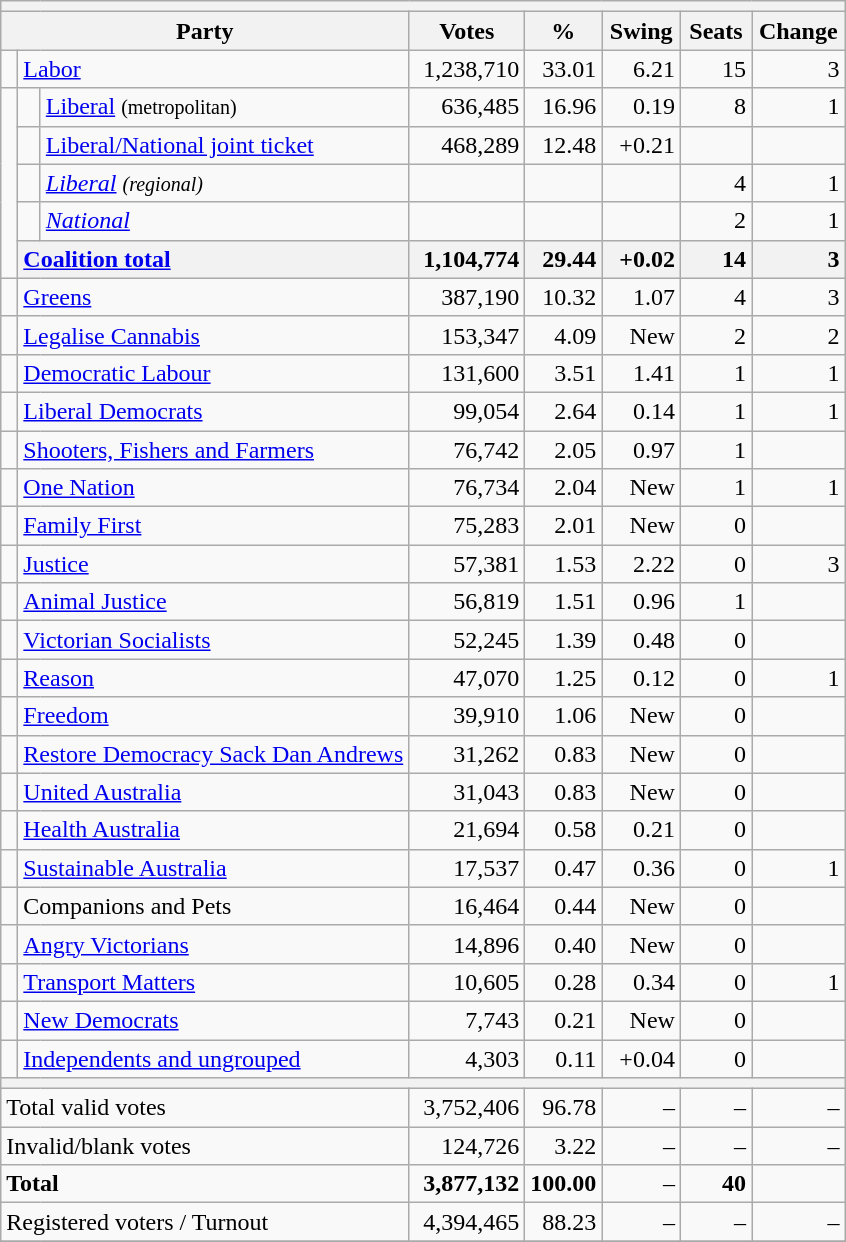<table class="wikitable" style="text-align:right; margin-bottom:0">
<tr>
<th colspan="8"></th>
</tr>
<tr>
<th style="width:10px" colspan=3>Party</th>
<th style="width:70px;">Votes</th>
<th style="width:40px;">%</th>
<th style="width:40px;">Swing</th>
<th style="width:40px;">Seats</th>
<th style="width:40px;">Change</th>
</tr>
<tr>
<td> </td>
<td style="text-align:left;" colspan="2"><a href='#'>Labor</a></td>
<td style="width:70px;">1,238,710</td>
<td style="width:40px;">33.01</td>
<td style="width:45px;">6.21</td>
<td style="width:40px;">15</td>
<td style="width:55px;"> 3</td>
</tr>
<tr>
<td rowspan="5"> </td>
<td> </td>
<td align=left><a href='#'>Liberal</a> <small>(metropolitan)</small></td>
<td>636,485</td>
<td>16.96</td>
<td>0.19</td>
<td>8</td>
<td> 1</td>
</tr>
<tr>
<td> </td>
<td align=left><a href='#'>Liberal/National joint ticket</a></td>
<td>468,289</td>
<td>12.48</td>
<td>+0.21</td>
<td></td>
<td></td>
</tr>
<tr>
<td> </td>
<td align=left><em><a href='#'>Liberal</a> <small>(regional)</small></em></td>
<td></td>
<td></td>
<td></td>
<td>4</td>
<td> 1</td>
</tr>
<tr>
<td> </td>
<td align=left><em><a href='#'>National</a></em></td>
<td></td>
<td></td>
<td></td>
<td>2</td>
<td> 1</td>
</tr>
<tr>
<th colspan="2" style="text-align:left;"><a href='#'>Coalition total</a></th>
<th style="text-align:right;">1,104,774</th>
<th style="text-align:right;">29.44</th>
<th style="text-align:right;">+0.02</th>
<th style="text-align:right;">14</th>
<th style="text-align:right;"> 3</th>
</tr>
<tr>
<td> </td>
<td style="text-align:left;" colspan="2"><a href='#'>Greens</a></td>
<td>387,190</td>
<td>10.32</td>
<td>1.07</td>
<td>4</td>
<td> 3</td>
</tr>
<tr>
<td> </td>
<td colspan="2" style="text-align:left;"><a href='#'>Legalise Cannabis</a></td>
<td>153,347</td>
<td>4.09</td>
<td>New</td>
<td>2</td>
<td> 2</td>
</tr>
<tr>
<td> </td>
<td colspan="2" style="text-align:left;"><a href='#'>Democratic Labour</a></td>
<td>131,600</td>
<td>3.51</td>
<td>1.41</td>
<td>1</td>
<td> 1</td>
</tr>
<tr>
<td> </td>
<td colspan="2" style="text-align:left;"><a href='#'>Liberal Democrats</a></td>
<td>99,054</td>
<td>2.64</td>
<td>0.14</td>
<td>1</td>
<td> 1</td>
</tr>
<tr>
<td> </td>
<td colspan="2" style="text-align:left;"><a href='#'>Shooters, Fishers and Farmers</a></td>
<td>76,742</td>
<td>2.05</td>
<td>0.97</td>
<td>1</td>
<td></td>
</tr>
<tr>
<td> </td>
<td colspan="2" style="text-align:left;"><a href='#'>One Nation</a></td>
<td>76,734</td>
<td>2.04</td>
<td>New</td>
<td>1</td>
<td> 1</td>
</tr>
<tr>
<td> </td>
<td colspan="2" style="text-align:left;"><a href='#'>Family First</a></td>
<td>75,283</td>
<td>2.01</td>
<td>New</td>
<td>0</td>
<td></td>
</tr>
<tr>
<td> </td>
<td colspan="2" style="text-align:left;"><a href='#'>Justice</a></td>
<td>57,381</td>
<td>1.53</td>
<td>2.22</td>
<td>0</td>
<td> 3</td>
</tr>
<tr>
<td> </td>
<td colspan="2" style="text-align:left;"><a href='#'>Animal Justice</a></td>
<td>56,819</td>
<td>1.51</td>
<td>0.96</td>
<td>1</td>
<td></td>
</tr>
<tr>
<td> </td>
<td colspan="2" style="text-align:left;"><a href='#'>Victorian Socialists</a></td>
<td>52,245</td>
<td>1.39</td>
<td>0.48</td>
<td>0</td>
<td></td>
</tr>
<tr>
<td> </td>
<td style="text-align:left;" colspan="2"><a href='#'>Reason</a></td>
<td>47,070</td>
<td>1.25</td>
<td>0.12</td>
<td>0</td>
<td> 1</td>
</tr>
<tr>
<td> </td>
<td colspan="2" style="text-align:left;"><a href='#'>Freedom</a></td>
<td>39,910</td>
<td>1.06</td>
<td>New</td>
<td>0</td>
<td></td>
</tr>
<tr>
<td> </td>
<td colspan="2" style="text-align:left;"><a href='#'>Restore Democracy Sack Dan Andrews</a></td>
<td>31,262</td>
<td>0.83</td>
<td>New</td>
<td>0</td>
<td></td>
</tr>
<tr>
<td> </td>
<td colspan="2" style="text-align:left;"><a href='#'>United Australia</a></td>
<td>31,043</td>
<td>0.83</td>
<td>New</td>
<td>0</td>
<td></td>
</tr>
<tr>
<td> </td>
<td colspan="2" style="text-align:left;"><a href='#'>Health Australia</a></td>
<td>21,694</td>
<td>0.58</td>
<td>0.21</td>
<td>0</td>
<td></td>
</tr>
<tr>
<td> </td>
<td colspan="2" style="text-align:left;"><a href='#'>Sustainable Australia</a></td>
<td>17,537</td>
<td>0.47</td>
<td>0.36</td>
<td>0</td>
<td> 1</td>
</tr>
<tr>
<td> </td>
<td colspan="2" style="text-align:left;">Companions and Pets</td>
<td>16,464</td>
<td>0.44</td>
<td>New</td>
<td>0</td>
<td></td>
</tr>
<tr>
<td> </td>
<td style="text-align:left;" colspan="2"><a href='#'>Angry Victorians</a></td>
<td>14,896</td>
<td>0.40</td>
<td>New</td>
<td>0</td>
<td></td>
</tr>
<tr>
<td> </td>
<td colspan="2" style="text-align:left;"><a href='#'>Transport Matters</a></td>
<td>10,605</td>
<td>0.28</td>
<td>0.34</td>
<td>0</td>
<td> 1</td>
</tr>
<tr>
<td> </td>
<td colspan="2" style="text-align:left;"><a href='#'>New Democrats</a></td>
<td>7,743</td>
<td>0.21</td>
<td>New</td>
<td>0</td>
<td></td>
</tr>
<tr>
<td> </td>
<td style="text-align:left;" colspan="2" style="text-align:left;"><a href='#'>Independents and ungrouped</a></td>
<td>4,303</td>
<td>0.11</td>
<td>+0.04</td>
<td>0</td>
<td></td>
</tr>
<tr>
<th colspan="8"></th>
</tr>
<tr>
<td colspan="3" style="text-align:left;">Total valid votes</td>
<td>3,752,406</td>
<td>96.78</td>
<td>–</td>
<td>–</td>
<td>–</td>
</tr>
<tr>
<td colspan="3" style="text-align:left;">Invalid/blank votes</td>
<td>124,726</td>
<td>3.22</td>
<td>–</td>
<td>–</td>
<td>–</td>
</tr>
<tr>
<td colspan="3" style="text-align:left;"><strong>Total</strong></td>
<td><strong>3,877,132</strong></td>
<td><strong>100.00</strong></td>
<td>–</td>
<td><strong>40</strong></td>
<td></td>
</tr>
<tr>
<td colspan="3" style="text-align:left;">Registered voters / Turnout</td>
<td>4,394,465</td>
<td>88.23</td>
<td>–</td>
<td>–</td>
<td>–</td>
</tr>
<tr>
</tr>
</table>
